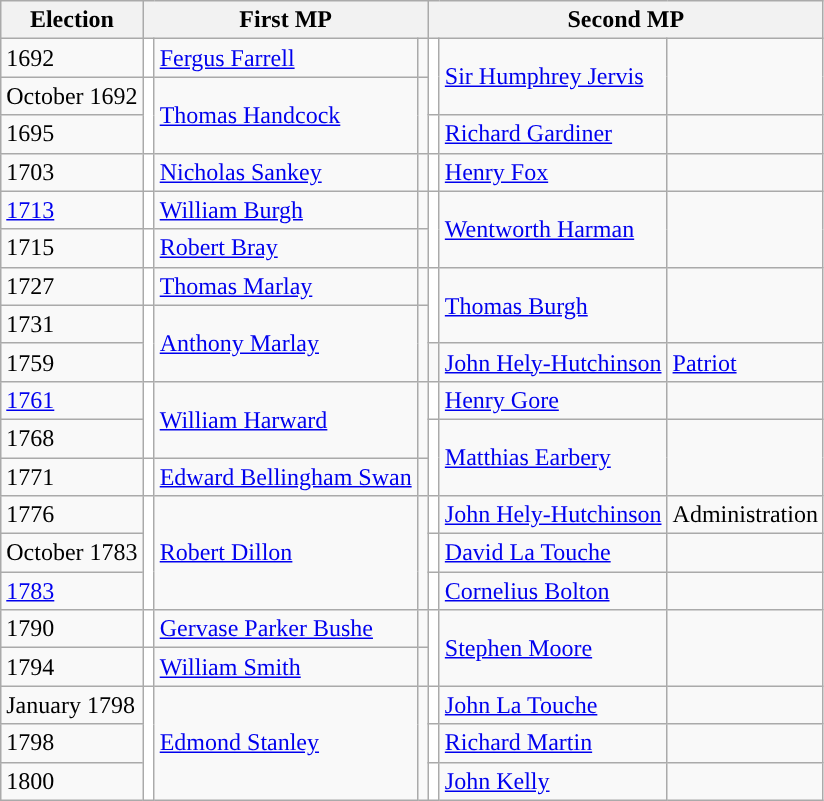<table class="wikitable">
<tr>
<th>Election</th>
<th colspan=3>First MP</th>
<th colspan=3>Second MP</th>
</tr>
<tr>
<td>1692</td>
<td style="background-color: white"></td>
<td><a href='#'>Fergus Farrell</a></td>
<td></td>
<td rowspan="2" style="background-color: white"></td>
<td rowspan="2"><a href='#'>Sir Humphrey Jervis</a> </td>
<td rowspan="2"></td>
</tr>
<tr>
<td>October 1692</td>
<td rowspan="2" style="background-color: white"></td>
<td rowspan="2"><a href='#'>Thomas Handcock</a></td>
<td rowspan="2"></td>
</tr>
<tr>
<td>1695</td>
<td style="background-color: white"></td>
<td><a href='#'>Richard Gardiner</a></td>
<td></td>
</tr>
<tr>
<td>1703</td>
<td style="background-color: white"></td>
<td><a href='#'>Nicholas Sankey</a></td>
<td></td>
<td style="background-color: white"></td>
<td><a href='#'>Henry Fox</a></td>
<td></td>
</tr>
<tr>
<td><a href='#'>1713</a></td>
<td style="background-color: white"></td>
<td><a href='#'>William Burgh</a></td>
<td></td>
<td rowspan="2" style="background-color: white"></td>
<td rowspan="2"><a href='#'>Wentworth Harman</a></td>
<td rowspan="2"></td>
</tr>
<tr>
<td>1715</td>
<td style="background-color: white"></td>
<td><a href='#'>Robert Bray</a></td>
<td></td>
</tr>
<tr>
<td>1727</td>
<td style="background-color: white"></td>
<td><a href='#'>Thomas Marlay</a></td>
<td></td>
<td rowspan="2" style="background-color: white"></td>
<td rowspan="2"><a href='#'>Thomas Burgh</a></td>
<td rowspan="2"></td>
</tr>
<tr>
<td>1731</td>
<td rowspan="2" style="background-color: white"></td>
<td rowspan="2"><a href='#'>Anthony Marlay</a></td>
<td rowspan="2"></td>
</tr>
<tr>
<td>1759</td>
<td style="background-color: "></td>
<td><a href='#'>John Hely-Hutchinson</a></td>
<td><a href='#'>Patriot</a></td>
</tr>
<tr>
<td><a href='#'>1761</a></td>
<td rowspan="2" style="background-color: white"></td>
<td rowspan="2"><a href='#'>William Harward</a></td>
<td rowspan="2"></td>
<td style="background-color: white"></td>
<td><a href='#'>Henry Gore</a></td>
<td></td>
</tr>
<tr>
<td>1768</td>
<td rowspan="2" style="background-color: white"></td>
<td rowspan="2"><a href='#'>Matthias Earbery</a></td>
<td rowspan="2"></td>
</tr>
<tr>
<td>1771</td>
<td style="background-color: white"></td>
<td><a href='#'>Edward Bellingham Swan</a></td>
<td></td>
</tr>
<tr>
<td>1776</td>
<td rowspan="3" style="background-color: white"></td>
<td rowspan="3"><a href='#'>Robert Dillon</a></td>
<td rowspan="3"></td>
<td style="background-color: white"></td>
<td><a href='#'>John Hely-Hutchinson</a></td>
<td>Administration</td>
</tr>
<tr>
<td>October 1783</td>
<td style="background-color: white"></td>
<td><a href='#'>David La Touche</a></td>
<td></td>
</tr>
<tr>
<td><a href='#'>1783</a></td>
<td style="background-color: white"></td>
<td><a href='#'>Cornelius Bolton</a></td>
<td></td>
</tr>
<tr>
<td>1790</td>
<td style="background-color: white"></td>
<td><a href='#'>Gervase Parker Bushe</a></td>
<td></td>
<td rowspan="2" style="background-color: white"></td>
<td rowspan="2"><a href='#'>Stephen Moore</a></td>
<td rowspan="2"></td>
</tr>
<tr>
<td>1794</td>
<td style="background-color: white"></td>
<td><a href='#'>William Smith</a></td>
<td></td>
</tr>
<tr>
<td>January 1798</td>
<td rowspan="3" style="background-color: white"></td>
<td rowspan="3"><a href='#'>Edmond Stanley</a></td>
<td rowspan="3"></td>
<td style="background-color: white"></td>
<td><a href='#'>John La Touche</a></td>
<td></td>
</tr>
<tr>
<td>1798</td>
<td style="background-color: white"></td>
<td><a href='#'>Richard Martin</a></td>
<td></td>
</tr>
<tr>
<td>1800</td>
<td style="background-color: white"></td>
<td><a href='#'>John Kelly</a></td>
<td></td>
</tr>
</table>
